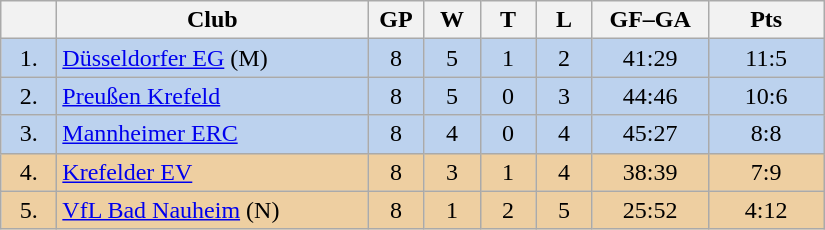<table class="wikitable">
<tr>
<th width="30"></th>
<th width="200">Club</th>
<th width="30">GP</th>
<th width="30">W</th>
<th width="30">T</th>
<th width="30">L</th>
<th width="70">GF–GA</th>
<th width="70">Pts</th>
</tr>
<tr bgcolor="#BCD2EE" align="center">
<td>1.</td>
<td align="left"><a href='#'>Düsseldorfer EG</a> (M)</td>
<td>8</td>
<td>5</td>
<td>1</td>
<td>2</td>
<td>41:29</td>
<td>11:5</td>
</tr>
<tr bgcolor=#BCD2EE align="center">
<td>2.</td>
<td align="left"><a href='#'>Preußen Krefeld</a></td>
<td>8</td>
<td>5</td>
<td>0</td>
<td>3</td>
<td>44:46</td>
<td>10:6</td>
</tr>
<tr bgcolor=#BCD2EE align="center">
<td>3.</td>
<td align="left"><a href='#'>Mannheimer ERC</a></td>
<td>8</td>
<td>4</td>
<td>0</td>
<td>4</td>
<td>45:27</td>
<td>8:8</td>
</tr>
<tr bgcolor=#EECFA1 align="center">
<td>4.</td>
<td align="left"><a href='#'>Krefelder EV</a></td>
<td>8</td>
<td>3</td>
<td>1</td>
<td>4</td>
<td>38:39</td>
<td>7:9</td>
</tr>
<tr bgcolor=#EECFA1 align="center">
<td>5.</td>
<td align="left"><a href='#'>VfL Bad Nauheim</a> (N)</td>
<td>8</td>
<td>1</td>
<td>2</td>
<td>5</td>
<td>25:52</td>
<td>4:12</td>
</tr>
</table>
